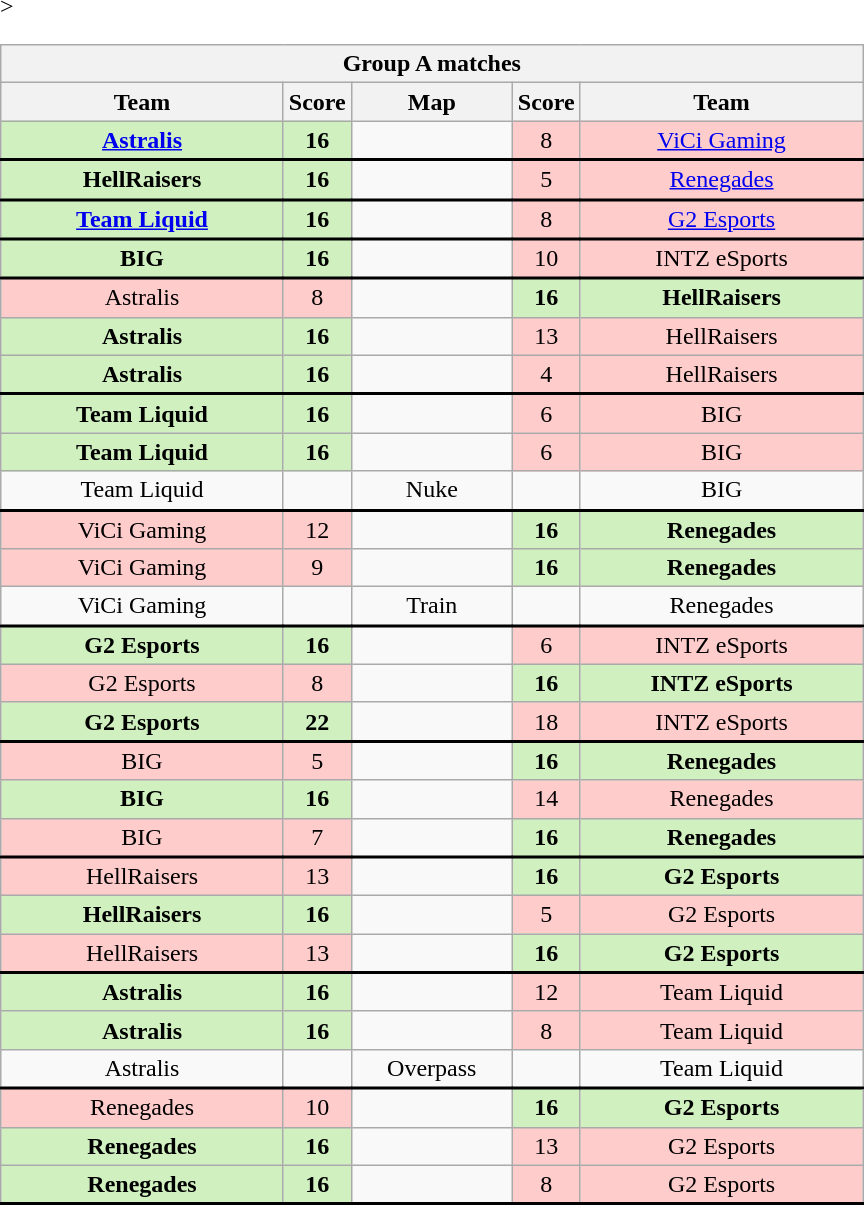<table class="wikitable" style="text-align: center;">
<tr>
<th colspan=5>Group A matches</th>
</tr>
<tr <noinclude>>
<th width="181px">Team</th>
<th width="20px">Score</th>
<th width="100px">Map</th>
<th width="20px">Score</th>
<th width="181px">Team</noinclude></th>
</tr>
<tr style="text-align:center;border-width:0 0 2px 0; border-style:solid;border-color:black;">
<td style="background: #D0F0C0;"><strong><a href='#'>Astralis</a></strong></td>
<td style="background: #D0F0C0;"><strong>16</strong></td>
<td></td>
<td style="background: #FFCCCC;">8</td>
<td style="background: #FFCCCC;"><a href='#'>ViCi Gaming</a></td>
</tr>
<tr style="text-align:center;border-width:0 0 2px 0; border-style:solid;border-color:black;">
<td style="background: #D0F0C0;"><strong>HellRaisers</strong></td>
<td style="background: #D0F0C0;"><strong>16</strong></td>
<td></td>
<td style="background: #FFCCCC;">5</td>
<td style="background: #FFCCCC;"><a href='#'>Renegades</a></td>
</tr>
<tr style="text-align:center;border-width:0 0 2px 0; border-style:solid;border-color:black;">
<td style="background: #D0F0C0;"><strong><a href='#'>Team Liquid</a></strong></td>
<td style="background: #D0F0C0;"><strong>16</strong></td>
<td></td>
<td style="background: #FFCCCC;">8</td>
<td style="background: #FFCCCC;"><a href='#'>G2 Esports</a></td>
</tr>
<tr style="text-align:center;border-width:0 0 2px 0; border-style:solid;border-color:black;">
<td style="background: #D0F0C0;"><strong>BIG</strong></td>
<td style="background: #D0F0C0;"><strong>16</strong></td>
<td></td>
<td style="background: #FFCCCC;">10</td>
<td style="background: #FFCCCC;">INTZ eSports</td>
</tr>
<tr>
<td style="background: #FFCCCC;">Astralis</td>
<td style="background: #FFCCCC;">8</td>
<td></td>
<td style="background: #D0F0C0;"><strong>16</strong></td>
<td style="background: #D0F0C0;"><strong>HellRaisers</strong></td>
</tr>
<tr>
<td style="background: #D0F0C0;"><strong>Astralis</strong></td>
<td style="background: #D0F0C0;"><strong>16</strong></td>
<td></td>
<td style="background: #FFCCCC;">13</td>
<td style="background: #FFCCCC;">HellRaisers</td>
</tr>
<tr style="text-align:center;border-width:0 0 2px 0; border-style:solid;border-color:black;">
<td style="background: #D0F0C0;"><strong>Astralis</strong></td>
<td style="background: #D0F0C0;"><strong>16</strong></td>
<td></td>
<td style="background: #FFCCCC;">4</td>
<td style="background: #FFCCCC;">HellRaisers</td>
</tr>
<tr>
<td style="background: #D0F0C0;"><strong>Team Liquid</strong></td>
<td style="background: #D0F0C0;"><strong>16</strong></td>
<td></td>
<td style="background: #FFCCCC;">6</td>
<td style="background: #FFCCCC;">BIG</td>
</tr>
<tr>
<td style="background: #D0F0C0;"><strong>Team Liquid</strong></td>
<td style="background: #D0F0C0;"><strong>16</strong></td>
<td></td>
<td style="background: #FFCCCC;">6</td>
<td style="background: #FFCCCC;">BIG</td>
</tr>
<tr style="text-align:center;border-width:0 0 2px 0; border-style:solid;border-color:black;">
<td>Team Liquid</td>
<td></td>
<td>Nuke</td>
<td></td>
<td>BIG</td>
</tr>
<tr>
<td style="background: #FFCCCC;">ViCi Gaming</td>
<td style="background: #FFCCCC;">12</td>
<td></td>
<td style="background: #D0F0C0;"><strong>16</strong></td>
<td style="background: #D0F0C0;"><strong>Renegades</strong></td>
</tr>
<tr>
<td style="background: #FFCCCC;">ViCi Gaming</td>
<td style="background: #FFCCCC;">9</td>
<td></td>
<td style="background: #D0F0C0;"><strong>16</strong></td>
<td style="background: #D0F0C0;"><strong>Renegades</strong></td>
</tr>
<tr style="text-align:center;border-width:0 0 2px 0; border-style:solid;border-color:black;">
<td>ViCi Gaming</td>
<td></td>
<td>Train</td>
<td></td>
<td>Renegades</td>
</tr>
<tr>
<td style="background: #D0F0C0;"><strong>G2 Esports</strong></td>
<td style="background: #D0F0C0;"><strong>16</strong></td>
<td></td>
<td style="background: #FFCCCC;">6</td>
<td style="background: #FFCCCC;">INTZ eSports</td>
</tr>
<tr>
<td style="background: #FFCCCC;">G2 Esports</td>
<td style="background: #FFCCCC;">8</td>
<td></td>
<td style="background: #D0F0C0;"><strong>16</strong></td>
<td style="background: #D0F0C0;"><strong>INTZ eSports</strong></td>
</tr>
<tr style="text-align:center;border-width:0 0 2px 0; border-style:solid;border-color:black;">
<td style="background: #D0F0C0;"><strong>G2 Esports</strong></td>
<td style="background: #D0F0C0;"><strong>22</strong></td>
<td></td>
<td style="background: #FFCCCC;">18</td>
<td style="background: #FFCCCC;">INTZ eSports</td>
</tr>
<tr>
<td style="background: #FFCCCC;">BIG</td>
<td style="background: #FFCCCC;">5</td>
<td></td>
<td style="background: #D0F0C0;"><strong>16</strong></td>
<td style="background: #D0F0C0;"><strong>Renegades</strong></td>
</tr>
<tr>
<td style="background: #D0F0C0;"><strong>BIG</strong></td>
<td style="background: #D0F0C0;"><strong>16</strong></td>
<td></td>
<td style="background: #FFCCCC;">14</td>
<td style="background: #FFCCCC;">Renegades</td>
</tr>
<tr style="text-align:center;border-width:0 0 2px 0; border-style:solid;border-color:black;">
<td style="background: #FFCCCC;">BIG</td>
<td style="background: #FFCCCC;">7</td>
<td></td>
<td style="background: #D0F0C0;"><strong>16</strong></td>
<td style="background: #D0F0C0;"><strong>Renegades</strong></td>
</tr>
<tr>
<td style="background: #FFCCCC;">HellRaisers</td>
<td style="background: #FFCCCC;">13</td>
<td></td>
<td style="background: #D0F0C0;"><strong>16</strong></td>
<td style="background: #D0F0C0;"><strong>G2 Esports</strong></td>
</tr>
<tr>
<td style="background: #D0F0C0;"><strong>HellRaisers</strong></td>
<td style="background: #D0F0C0;"><strong>16</strong></td>
<td></td>
<td style="background: #FFCCCC;">5</td>
<td style="background: #FFCCCC;">G2 Esports</td>
</tr>
<tr style="text-align:center;border-width:0 0 2px 0; border-style:solid;border-color:black;">
<td style="background: #FFCCCC;">HellRaisers</td>
<td style="background: #FFCCCC;">13</td>
<td></td>
<td style="background: #D0F0C0;"><strong>16</strong></td>
<td style="background: #D0F0C0;"><strong>G2 Esports</strong></td>
</tr>
<tr>
<td style="background: #D0F0C0;"><strong>Astralis</strong></td>
<td style="background: #D0F0C0;"><strong>16</strong></td>
<td></td>
<td style="background: #FFCCCC;">12</td>
<td style="background: #FFCCCC;">Team Liquid</td>
</tr>
<tr>
<td style="background: #D0F0C0;"><strong>Astralis</strong></td>
<td style="background: #D0F0C0;"><strong>16</strong></td>
<td></td>
<td style="background: #FFCCCC;">8</td>
<td style="background: #FFCCCC;">Team Liquid</td>
</tr>
<tr style="text-align:center;border-width:0 0 2px 0; border-style:solid;border-color:black;">
<td>Astralis</td>
<td></td>
<td>Overpass</td>
<td></td>
<td>Team Liquid</td>
</tr>
<tr>
<td style="background: #FFCCCC;">Renegades</td>
<td style="background: #FFCCCC;">10</td>
<td></td>
<td style="background: #D0F0C0;"><strong>16</strong></td>
<td style="background: #D0F0C0;"><strong>G2 Esports</strong></td>
</tr>
<tr>
<td style="background: #D0F0C0;"><strong>Renegades</strong></td>
<td style="background: #D0F0C0;"><strong>16</strong></td>
<td></td>
<td style="background: #FFCCCC;">13</td>
<td style="background: #FFCCCC;">G2 Esports</td>
</tr>
<tr style="text-align:center;border-width:0 0 2px 0; border-style:solid;border-color:black;">
<td style="background: #D0F0C0;"><strong>Renegades</strong></td>
<td style="background: #D0F0C0;"><strong>16</strong></td>
<td></td>
<td style="background: #FFCCCC;">8</td>
<td style="background: #FFCCCC;">G2 Esports</td>
</tr>
</table>
